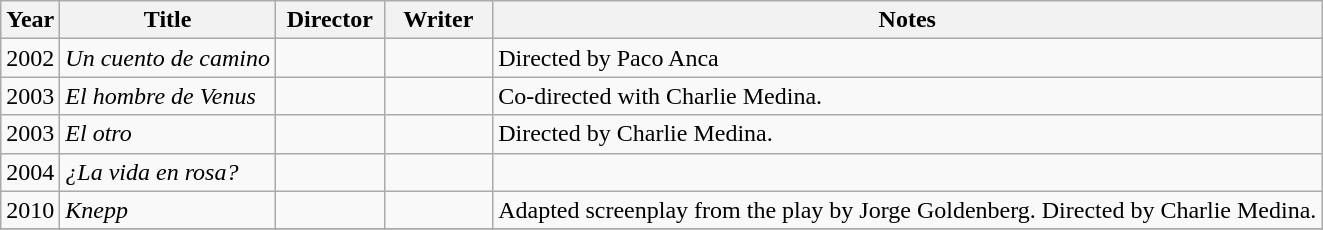<table class="wikitable">
<tr>
<th>Year</th>
<th>Title</th>
<th width=65>Director</th>
<th width=65>Writer</th>
<th>Notes</th>
</tr>
<tr>
<td>2002</td>
<td><em>Un cuento de camino</em></td>
<td></td>
<td></td>
<td>Directed by Paco Anca</td>
</tr>
<tr>
<td>2003</td>
<td><em>El hombre de Venus</em></td>
<td></td>
<td></td>
<td>Co-directed with Charlie Medina.</td>
</tr>
<tr>
<td>2003</td>
<td><em>El otro</em></td>
<td></td>
<td></td>
<td>Directed by Charlie Medina.</td>
</tr>
<tr>
<td>2004</td>
<td><em>¿La vida en rosa?</em></td>
<td></td>
<td></td>
<td></td>
</tr>
<tr>
<td>2010</td>
<td><em>Knepp</em></td>
<td></td>
<td></td>
<td>Adapted screenplay from the play by Jorge Goldenberg. Directed by Charlie Medina.</td>
</tr>
<tr>
</tr>
</table>
